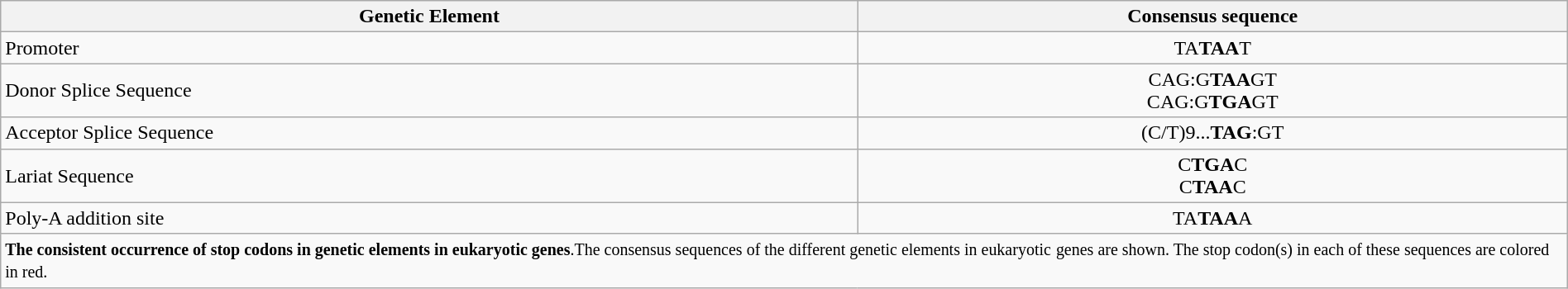<table class="wikitable" style="margin:1em auto;">
<tr>
<th>Genetic Element</th>
<th>Consensus sequence</th>
</tr>
<tr>
<td>Promoter</td>
<td style="text-align:center;">TA<span><strong>TAA</strong></span>T</td>
</tr>
<tr>
<td>Donor Splice Sequence</td>
<td style="text-align:center;">CAG:G<span><strong>TAA</strong></span>GT<br>CAG:G<span><strong>TGA</strong></span>GT</td>
</tr>
<tr>
<td>Acceptor Splice Sequence</td>
<td style="text-align:center;">(C/T)9...<span><strong>TAG</strong></span>:GT</td>
</tr>
<tr>
<td>Lariat Sequence</td>
<td style="text-align:center;">C<span><strong>TGA</strong></span>C<br>C<span><strong>TAA</strong></span>C</td>
</tr>
<tr>
<td>Poly-A addition site</td>
<td style="text-align:center;">TA<span><strong>TAA</strong></span>A</td>
</tr>
<tr>
<td colspan="2"><small><strong>The consistent occurrence of stop codons in genetic elements in eukaryotic genes</strong>.The consensus sequences of the different genetic elements in eukaryotic</small> <small>genes are shown. The stop codon(s) in each of these sequences are colored in red.</small></td>
</tr>
</table>
